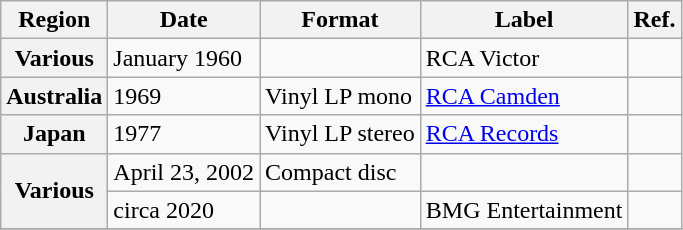<table class="wikitable plainrowheaders">
<tr>
<th scope="col">Region</th>
<th scope="col">Date</th>
<th scope="col">Format</th>
<th scope="col">Label</th>
<th scope="col">Ref.</th>
</tr>
<tr>
<th scope="row">Various</th>
<td>January 1960</td>
<td></td>
<td>RCA Victor</td>
<td></td>
</tr>
<tr>
<th scope="row">Australia</th>
<td>1969</td>
<td>Vinyl LP mono</td>
<td><a href='#'>RCA Camden</a></td>
<td></td>
</tr>
<tr>
<th scope="row">Japan</th>
<td>1977</td>
<td>Vinyl LP stereo</td>
<td><a href='#'>RCA Records</a></td>
<td></td>
</tr>
<tr>
<th scope="row" rowspan="2">Various</th>
<td>April 23, 2002</td>
<td>Compact disc</td>
<td></td>
<td></td>
</tr>
<tr>
<td>circa 2020</td>
<td></td>
<td>BMG Entertainment</td>
<td></td>
</tr>
<tr>
</tr>
</table>
